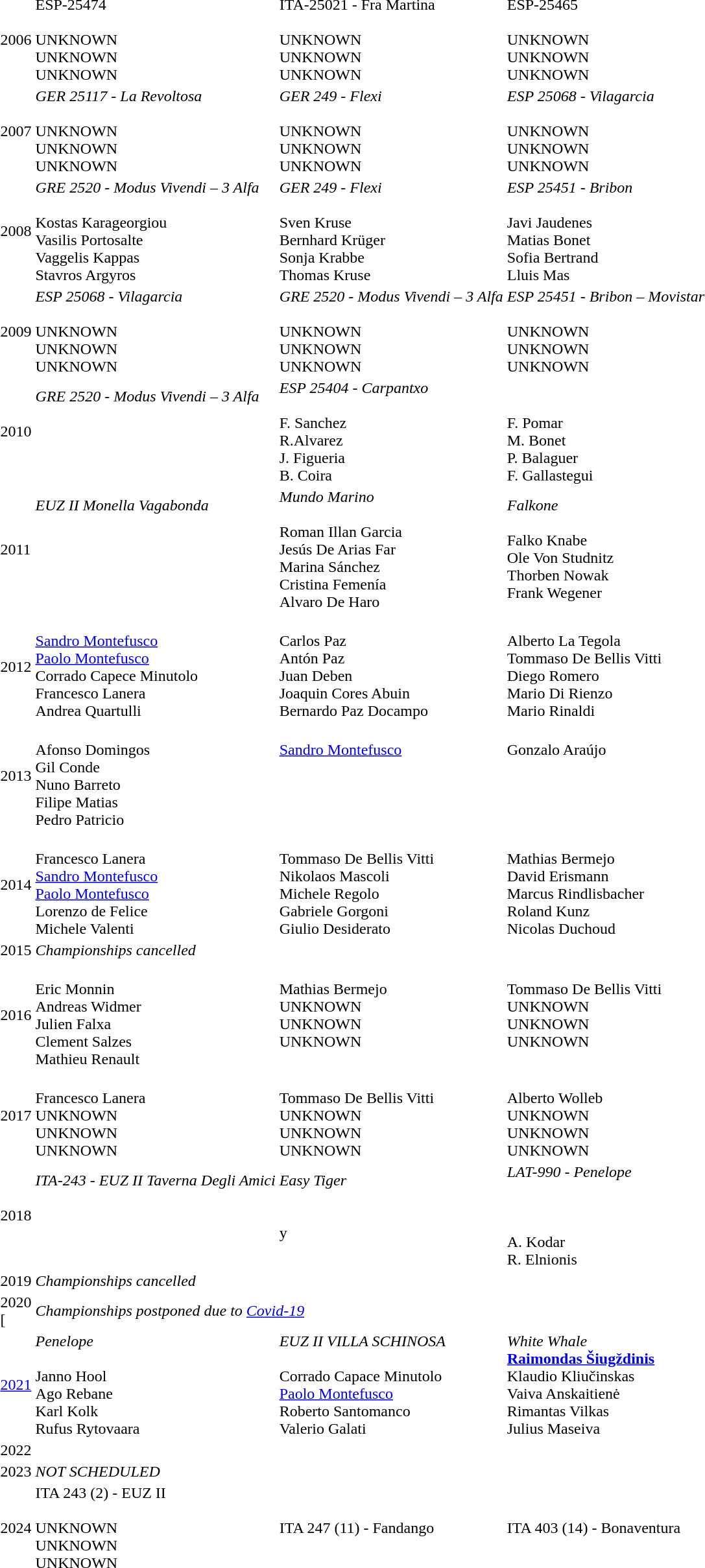<table>
<tr>
<td>2006<br></td>
<td>ESP-25474<br><br>UNKNOWN<br>UNKNOWN<br>UNKNOWN</td>
<td>ITA-25021 - Fra Martina<br><br>UNKNOWN<br>UNKNOWN<br>UNKNOWN</td>
<td>ESP-25465<br><br>UNKNOWN<br>UNKNOWN<br>UNKNOWN</td>
<td></td>
</tr>
<tr>
<td>2007<br></td>
<td><em>GER 25117 - La Revoltosa</em><br><br>UNKNOWN<br>UNKNOWN<br>UNKNOWN</td>
<td><em>GER 249 - Flexi</em><br><br>UNKNOWN<br>UNKNOWN<br>UNKNOWN</td>
<td><em>ESP 25068 - Vilagarcia</em><br><br>UNKNOWN<br>UNKNOWN<br>UNKNOWN</td>
<td></td>
</tr>
<tr>
<td>2008<br></td>
<td><em>GRE 2520 - Modus Vivendi – 3 Alfa</em><br><br>Kostas Karageorgiou<br>Vasilis Portosalte<br>Vaggelis Kappas<br>Stavros Argyros</td>
<td><em>GER 249 - Flexi</em><br><br>Sven Kruse<br>Bernhard Krüger<br>Sonja Krabbe<br>Thomas Kruse</td>
<td><em>ESP 25451 - Bribon</em><br><br>Javi Jaudenes<br>Matias Bonet<br>Sofia Bertrand<br>Lluis Mas</td>
<td></td>
</tr>
<tr>
<td>2009<br></td>
<td><em>ESP 25068 - Vilagarcia</em><br><br>UNKNOWN<br>UNKNOWN<br>UNKNOWN</td>
<td><em>GRE 2520 - Modus Vivendi – 3 Alfa</em><br><br>UNKNOWN<br>UNKNOWN<br>UNKNOWN</td>
<td><em>ESP 25451 - Bribon – Movistar</em><br><br>UNKNOWN<br>UNKNOWN<br>UNKNOWN</td>
<td></td>
</tr>
<tr>
<td>2010<br></td>
<td><em>GRE 2520 - Modus Vivendi – 3 Alfa</em><br><br><br><br><br></td>
<td><em>ESP 25404 - Carpantxo</em><br><br>F. Sanchez<br>R.Alvarez<br>J. Figueria<br>B. Coira</td>
<td><br><br>F. Pomar<br>M. Bonet<br>P. Balaguer<br>F. Gallastegui</td>
<td></td>
</tr>
<tr>
<td>2011<br></td>
<td><em>EUZ II Monella Vagabonda</em><br><br><br><br><br><br></td>
<td><em>Mundo Marino</em><br><br>Roman Illan Garcia<br>Jesús De Arias Far<br>Marina Sánchez<br>Cristina Femenía<br>Alvaro De Haro<br></td>
<td><em>Falkone</em><br><br>Falko Knabe<br>Ole Von Studnitz<br>Thorben Nowak<br>Frank Wegener</td>
<td></td>
</tr>
<tr>
<td>2012<br></td>
<td style=vertical-align:top;"><br><a href='#'>Sandro Montefusco</a><br><a href='#'>Paolo Montefusco</a><br>Corrado Capece Minutolo<br>Francesco Lanera<br>Andrea Quartulli</td>
<td style="vertical-align:top;"><br>Carlos Paz<br>Antón Paz<br>Juan Deben<br>Joaquin Cores Abuin<br>Bernardo Paz Docampo</td>
<td style=vertical-align:top;"><br>Alberto La Tegola<br>Tommaso De Bellis Vitti<br>Diego Romero<br>Mario Di Rienzo<br>Mario Rinaldi</td>
<td></td>
</tr>
<tr>
<td>2013<br></td>
<td style=vertical-align:top;"><br>Afonso Domingos<br>Gil Conde<br>Nuno Barreto<br>Filipe Matias<br>Pedro Patricio</td>
<td style=vertical-align:top;"><br><a href='#'>Sandro Montefusco</a></td>
<td style=vertical-align:top;"><br>Gonzalo Araújo</td>
</tr>
<tr>
<td>2014<br></td>
<td style=vertical-align:top;"><br>Francesco Lanera<br><a href='#'>Sandro Montefusco</a><br><a href='#'>Paolo Montefusco</a><br>Lorenzo de Felice<br>Michele Valenti</td>
<td style=vertical-align:top;"><br>Tommaso De Bellis Vitti<br>Nikolaos Mascoli<br>Michele Regolo<br>Gabriele Gorgoni<br>Giulio Desiderato</td>
<td style=vertical-align:top;"><br>Mathias Bermejo<br>David Erismann<br>Marcus Rindlisbacher<br>Roland Kunz<br>Nicolas Duchoud</td>
</tr>
<tr>
<td>2015<br></td>
<td colspan="3"><em>Championships cancelled </em></td>
</tr>
<tr>
<td>2016 <br></td>
<td style="vertical-align:top;"><br>Eric Monnin<br>Andreas Widmer<br>Julien Falxa<br>Clement Salzes<br>Mathieu Renault</td>
<td style="vertical-align:top;"><br>Mathias Bermejo<br>UNKNOWN<br>UNKNOWN<br>UNKNOWN</td>
<td style="vertical-align:top;"><br>Tommaso De Bellis Vitti<br>UNKNOWN<br>UNKNOWN<br>UNKNOWN</td>
</tr>
<tr>
<td>2017 <br></td>
<td style="vertical-align:top;"><br>Francesco Lanera<br>UNKNOWN<br>UNKNOWN<br>UNKNOWN</td>
<td style="vertical-align:top;"><br>Tommaso De Bellis Vitti<br>UNKNOWN<br>UNKNOWN<br>UNKNOWN</td>
<td style="vertical-align:top;"><br>Alberto Wolleb<br>UNKNOWN<br>UNKNOWN<br>UNKNOWN</td>
</tr>
<tr>
<td>2018 <br></td>
<td><em>ITA-243 - EUZ II Taverna Degli Amici</em><br><br><br><br><br></td>
<td><em>Easy Tiger</em><br><br><br>y<br><br></td>
<td><em>LAT-990 - Penelope</em><br><br><br><br>A. Kodar<br>R. Elnionis</td>
</tr>
<tr>
<td>2019<br></td>
<td colspan="3"><em>Championships cancelled </em></td>
<td></td>
</tr>
<tr>
<td>2020<br> [</td>
<td colspan="3"><em>Championships postponed due to <a href='#'>Covid-19</a> </em></td>
<td></td>
</tr>
<tr>
<td><a href='#'>2021</a><br></td>
<td> <em>Penelope</em> <br><br>Janno Hool<br>Ago Rebane<br>Karl Kolk<br>Rufus Rytovaara</td>
<td> <em>EUZ II VILLA SCHINOSA</em><br><br>Corrado Capace Minutolo<br><a href='#'>Paolo Montefusco</a><br>Roberto Santomanco<br>Valerio Galati</td>
<td> <em>White Whale</em> <br><strong><a href='#'>Raimondas Šiugždinis</a></strong><br>Klaudio Kliučinskas<br>Vaiva Anskaitienė<br>Rimantas Vilkas<br>Julius Maseiva</td>
</tr>
<tr>
<td>2022</td>
<td></td>
<td></td>
<td></td>
<td></td>
</tr>
<tr>
<td>2023</td>
<td colspan="3"><em>NOT SCHEDULED </em></td>
<td></td>
</tr>
<tr>
<td>2024 <br></td>
<td>ITA 243 (2) - EUZ II <br><br>UNKNOWN<br>UNKNOWN<br>UNKNOWN</td>
<td>ITA 247 (11) - Fandango <br></td>
<td>ITA 403 (14) - Bonaventura<br></td>
<td></td>
</tr>
<tr>
</tr>
</table>
